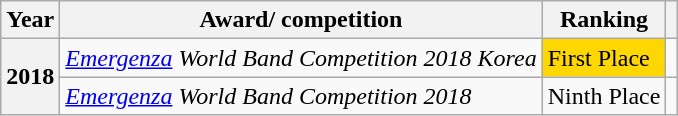<table class="wikitable">
<tr>
<th>Year</th>
<th>Award/ competition</th>
<th>Ranking</th>
<th class="unsortable"></th>
</tr>
<tr>
<th scope="row" rowspan="2">2018</th>
<td><em><a href='#'>Emergenza</a> World Band Competition 2018 Korea</em></td>
<td bgcolor=Gold>First Place</td>
<td></td>
</tr>
<tr>
<td><em><a href='#'>Emergenza</a> World Band Competition 2018</em></td>
<td>Ninth Place</td>
<td></td>
</tr>
</table>
